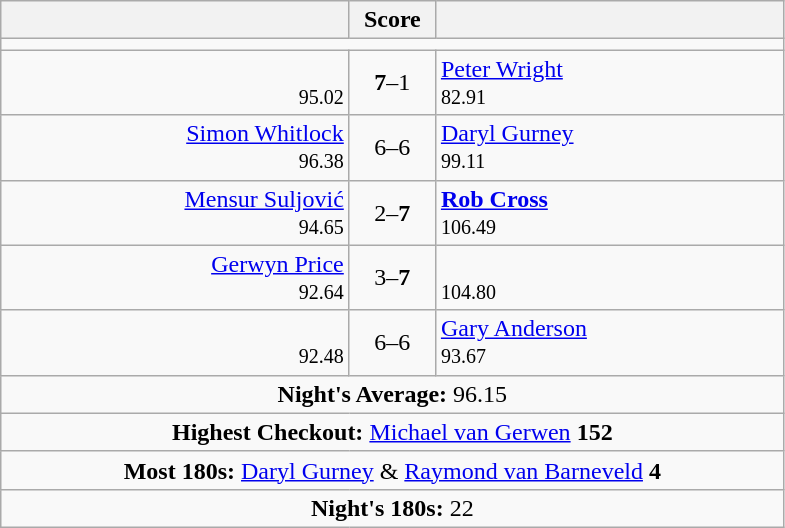<table class=wikitable style="text-align:center">
<tr>
<th width=225></th>
<th width=50>Score</th>
<th width=225></th>
</tr>
<tr align=center>
<td colspan="3"></td>
</tr>
<tr align=left>
<td align=right> <br><small><span>95.02</span></small></td>
<td align=center><strong>7</strong>–1</td>
<td> <a href='#'>Peter Wright</a> <br><small><span>82.91</span></small></td>
</tr>
<tr align=left>
<td align=right><a href='#'>Simon Whitlock</a>  <br><small><span>96.38</span></small></td>
<td align=center>6–6</td>
<td> <a href='#'>Daryl Gurney</a> <br><small><span>99.11</span></small></td>
</tr>
<tr align=left>
<td align=right><a href='#'>Mensur Suljović</a>  <br><small><span>94.65</span></small></td>
<td align=center>2–<strong>7</strong></td>
<td> <strong><a href='#'>Rob Cross</a></strong> <br><small><span>106.49</span></small></td>
</tr>
<tr align=left>
<td align=right><a href='#'>Gerwyn Price</a>  <br><small><span>92.64</span></small></td>
<td align=center>3–<strong>7</strong></td>
<td> <br><small><span>104.80</span></small></td>
</tr>
<tr align=left>
<td align=right> <br><small><span>92.48</span></small></td>
<td align=center>6–6</td>
<td> <a href='#'>Gary Anderson</a> <br><small><span>93.67</span></small></td>
</tr>
<tr align=center>
<td colspan="3"><strong>Night's Average:</strong> 96.15</td>
</tr>
<tr align=center>
<td colspan="3"><strong>Highest Checkout:</strong>  <a href='#'>Michael van Gerwen</a> <strong>152</strong></td>
</tr>
<tr align=center>
<td colspan="3"><strong>Most 180s:</strong>  <a href='#'>Daryl Gurney</a> &  <a href='#'>Raymond van Barneveld</a> <strong>4</strong></td>
</tr>
<tr align=center>
<td colspan="3"><strong>Night's 180s:</strong> 22</td>
</tr>
</table>
